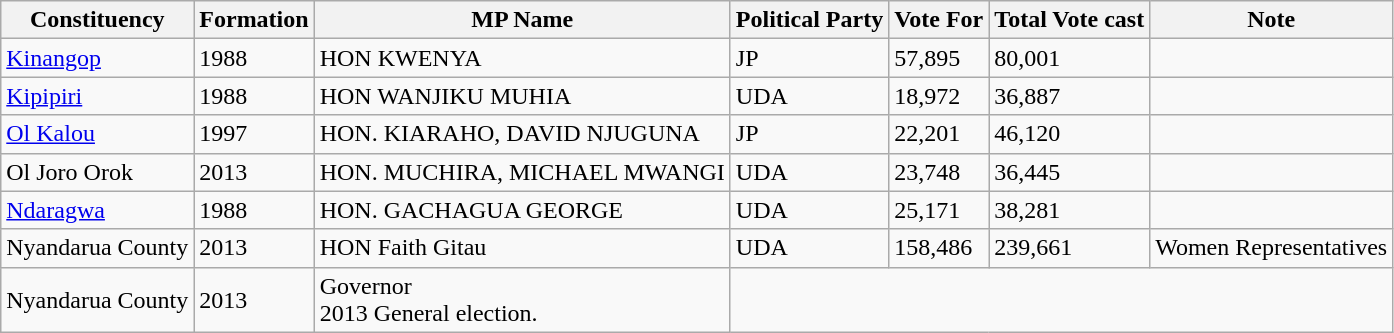<table class="wikitable">
<tr>
<th>Constituency</th>
<th>Formation</th>
<th>MP Name</th>
<th>Political Party</th>
<th>Vote For</th>
<th>Total Vote cast</th>
<th>Note</th>
</tr>
<tr>
<td><a href='#'>Kinangop</a></td>
<td>1988</td>
<td>HON KWENYA</td>
<td>JP</td>
<td>57,895</td>
<td>80,001</td>
<td></td>
</tr>
<tr>
<td><a href='#'>Kipipiri</a></td>
<td>1988</td>
<td>HON WANJIKU MUHIA</td>
<td>UDA</td>
<td>18,972</td>
<td>36,887</td>
<td></td>
</tr>
<tr>
<td><a href='#'>Ol Kalou</a></td>
<td>1997</td>
<td>HON. KIARAHO, DAVID NJUGUNA</td>
<td>JP</td>
<td>22,201</td>
<td>46,120</td>
<td></td>
</tr>
<tr>
<td>Ol Joro Orok</td>
<td>2013</td>
<td>HON. MUCHIRA, MICHAEL MWANGI</td>
<td>UDA</td>
<td>23,748</td>
<td>36,445</td>
<td></td>
</tr>
<tr>
<td><a href='#'>Ndaragwa</a></td>
<td>1988</td>
<td>HON. GACHAGUA GEORGE</td>
<td>UDA</td>
<td>25,171</td>
<td>38,281</td>
<td></td>
</tr>
<tr>
<td>Nyandarua County</td>
<td>2013</td>
<td>HON Faith Gitau</td>
<td>UDA</td>
<td>158,486</td>
<td>239,661</td>
<td>Women Representatives</td>
</tr>
<tr>
<td>Nyandarua County</td>
<td>2013</td>
<td>Governor<br>2013 General election.</td>
</tr>
</table>
